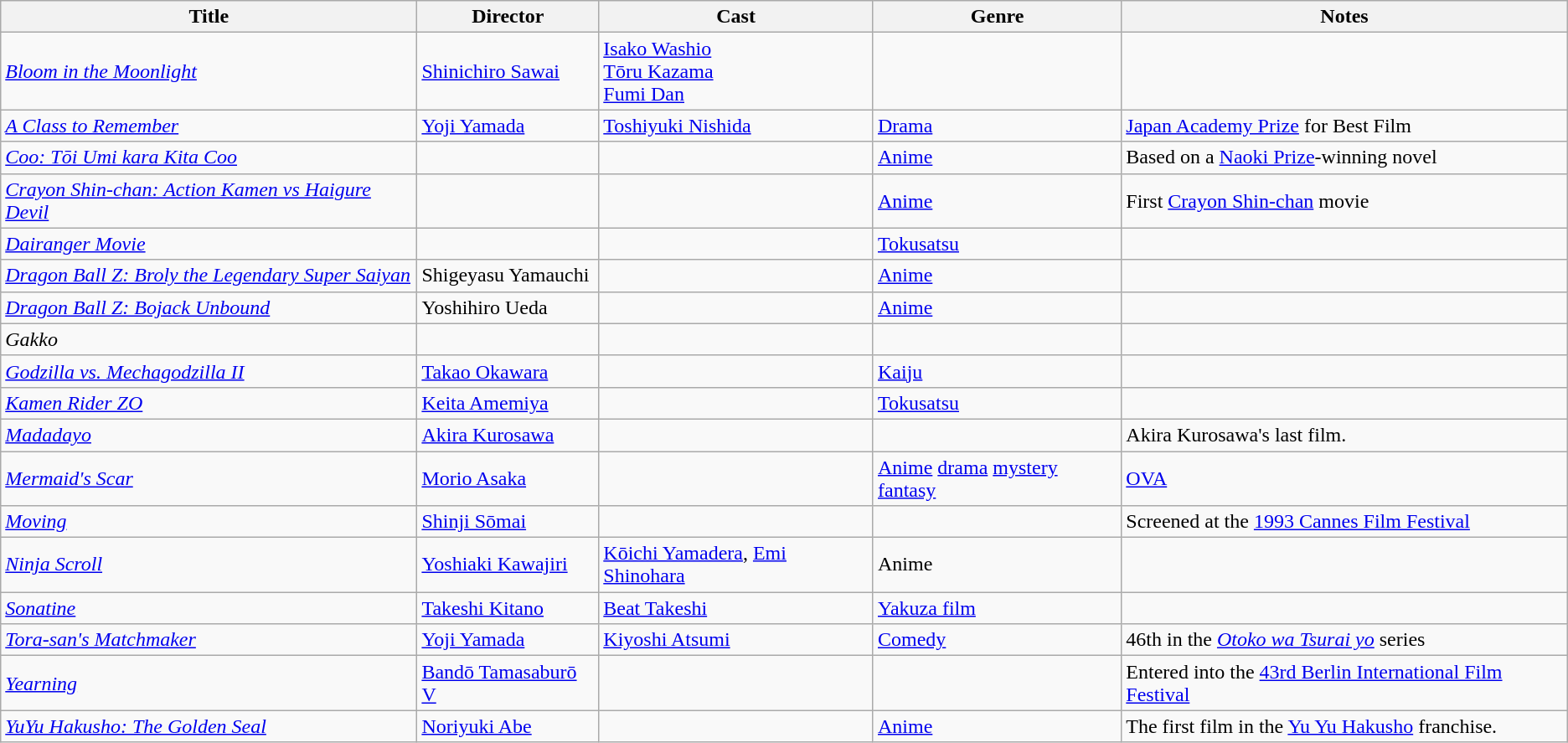<table class="wikitable">
<tr>
<th>Title</th>
<th>Director</th>
<th>Cast</th>
<th>Genre</th>
<th>Notes</th>
</tr>
<tr>
<td><em><a href='#'>Bloom in the Moonlight</a></em></td>
<td><a href='#'>Shinichiro Sawai</a></td>
<td><a href='#'>Isako Washio</a><br><a href='#'>Tōru Kazama</a><br><a href='#'>Fumi Dan</a></td>
<td></td>
<td></td>
</tr>
<tr>
<td><em><a href='#'>A Class to Remember</a></em></td>
<td><a href='#'>Yoji Yamada</a></td>
<td><a href='#'>Toshiyuki Nishida</a></td>
<td><a href='#'>Drama</a></td>
<td><a href='#'>Japan Academy Prize</a> for Best Film</td>
</tr>
<tr>
<td><em><a href='#'>Coo: Tōi Umi kara Kita Coo</a></em></td>
<td></td>
<td></td>
<td><a href='#'>Anime</a></td>
<td>Based on a <a href='#'>Naoki Prize</a>-winning novel</td>
</tr>
<tr>
<td><em><a href='#'>Crayon Shin-chan: Action Kamen vs Haigure Devil</a></em></td>
<td></td>
<td></td>
<td><a href='#'>Anime</a></td>
<td>First <a href='#'>Crayon Shin-chan</a> movie</td>
</tr>
<tr>
<td><em><a href='#'>Dairanger Movie</a></em></td>
<td></td>
<td></td>
<td><a href='#'>Tokusatsu</a></td>
<td></td>
</tr>
<tr>
<td><em><a href='#'>Dragon Ball Z: Broly the Legendary Super Saiyan</a></em></td>
<td>Shigeyasu Yamauchi</td>
<td></td>
<td><a href='#'>Anime</a></td>
<td></td>
</tr>
<tr>
<td><em><a href='#'>Dragon Ball Z: Bojack Unbound</a></em></td>
<td>Yoshihiro Ueda</td>
<td></td>
<td><a href='#'>Anime</a></td>
<td></td>
</tr>
<tr>
<td><em>Gakko</em></td>
<td></td>
<td></td>
<td></td>
<td></td>
</tr>
<tr>
<td><em><a href='#'>Godzilla vs. Mechagodzilla II</a></em></td>
<td><a href='#'>Takao Okawara</a></td>
<td></td>
<td><a href='#'>Kaiju</a></td>
<td></td>
</tr>
<tr>
<td><em><a href='#'>Kamen Rider ZO</a></em></td>
<td><a href='#'>Keita Amemiya</a></td>
<td></td>
<td><a href='#'>Tokusatsu</a></td>
<td></td>
</tr>
<tr>
<td><em><a href='#'>Madadayo</a></em></td>
<td><a href='#'>Akira Kurosawa</a></td>
<td></td>
<td></td>
<td>Akira Kurosawa's last film.</td>
</tr>
<tr>
<td><em><a href='#'>Mermaid's Scar</a></em></td>
<td><a href='#'>Morio Asaka</a></td>
<td></td>
<td><a href='#'>Anime</a> <a href='#'>drama</a> <a href='#'>mystery</a> <a href='#'>fantasy</a></td>
<td><a href='#'>OVA</a></td>
</tr>
<tr>
<td><em><a href='#'>Moving</a></em></td>
<td><a href='#'>Shinji Sōmai</a></td>
<td></td>
<td></td>
<td>Screened at the <a href='#'>1993 Cannes Film Festival</a></td>
</tr>
<tr>
<td><em><a href='#'>Ninja Scroll</a></em></td>
<td><a href='#'>Yoshiaki Kawajiri</a></td>
<td><a href='#'>Kōichi Yamadera</a>, <a href='#'>Emi Shinohara</a></td>
<td>Anime</td>
<td></td>
</tr>
<tr>
<td><em><a href='#'>Sonatine</a></em></td>
<td><a href='#'>Takeshi Kitano</a></td>
<td><a href='#'>Beat Takeshi</a></td>
<td><a href='#'>Yakuza film</a></td>
<td></td>
</tr>
<tr>
<td><em><a href='#'>Tora-san's Matchmaker</a></em></td>
<td><a href='#'>Yoji Yamada</a></td>
<td><a href='#'>Kiyoshi Atsumi</a></td>
<td><a href='#'>Comedy</a></td>
<td>46th in the <em><a href='#'>Otoko wa Tsurai yo</a></em> series</td>
</tr>
<tr>
<td><em><a href='#'>Yearning</a></em></td>
<td><a href='#'>Bandō Tamasaburō V</a></td>
<td></td>
<td></td>
<td>Entered into the <a href='#'>43rd Berlin International Film Festival</a></td>
</tr>
<tr>
<td><em><a href='#'>YuYu Hakusho: The Golden Seal</a></em></td>
<td><a href='#'>Noriyuki Abe</a></td>
<td></td>
<td><a href='#'>Anime</a></td>
<td>The first film in the <a href='#'>Yu Yu Hakusho</a> franchise.</td>
</tr>
</table>
